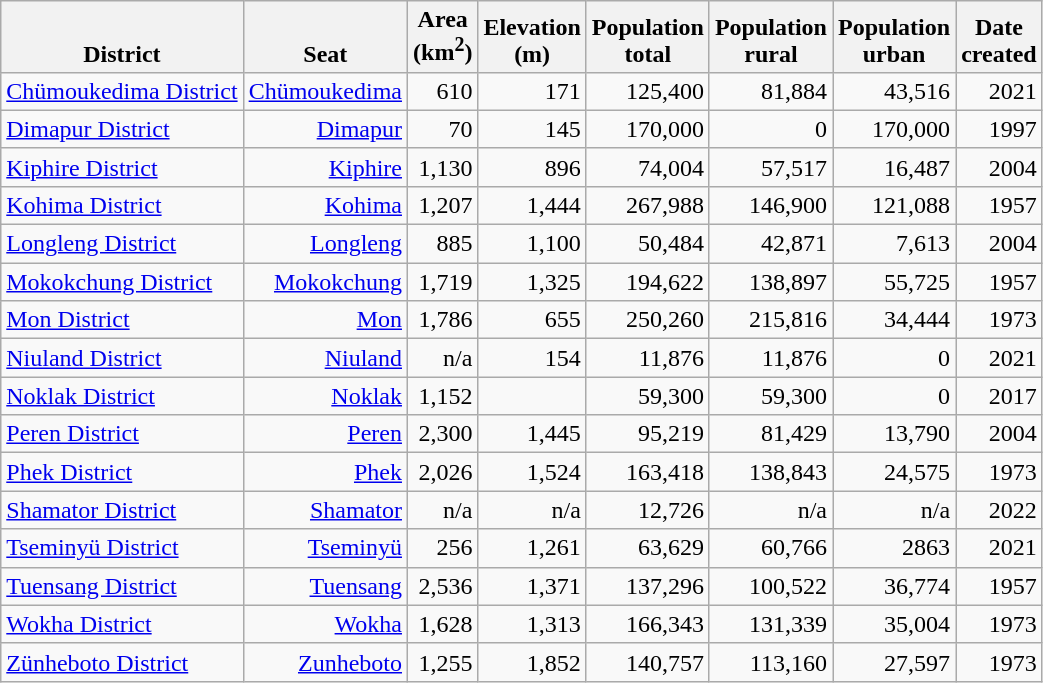<table class="wikitable sortable mw-datatable">
<tr class=static-row-header style=vertical-align:bottom>
<th>District</th>
<th class="unsortable">Seat</th>
<th>Area<br>(km<sup>2</sup>)</th>
<th>Elevation<br>(m)</th>
<th>Population<br>total</th>
<th>Population<br>rural</th>
<th>Population<br>urban</th>
<th>Date<br>created</th>
</tr>
<tr style="text-align:right;">
<td style="text-align:left"><a href='#'>Chümoukedima District</a></td>
<td><a href='#'>Chümoukedima</a></td>
<td>610</td>
<td>171</td>
<td>125,400</td>
<td>81,884</td>
<td>43,516</td>
<td>2021</td>
</tr>
<tr style="text-align:right;">
<td style="text-align:left"><a href='#'>Dimapur District</a></td>
<td><a href='#'>Dimapur</a></td>
<td>70</td>
<td>145</td>
<td>170,000</td>
<td>0</td>
<td>170,000</td>
<td>1997</td>
</tr>
<tr style="text-align:right;">
<td style="text-align:left"><a href='#'>Kiphire District</a></td>
<td><a href='#'>Kiphire</a></td>
<td>1,130</td>
<td>896</td>
<td>74,004</td>
<td>57,517</td>
<td>16,487</td>
<td>2004</td>
</tr>
<tr style="text-align:right;">
<td style="text-align:left"><a href='#'>Kohima District</a></td>
<td><a href='#'>Kohima</a></td>
<td>1,207</td>
<td>1,444</td>
<td>267,988</td>
<td>146,900</td>
<td>121,088</td>
<td>1957</td>
</tr>
<tr style="text-align:right;">
<td style="text-align:left"><a href='#'>Longleng District</a></td>
<td><a href='#'>Longleng</a></td>
<td>885</td>
<td>1,100</td>
<td>50,484</td>
<td>42,871</td>
<td>7,613</td>
<td>2004</td>
</tr>
<tr style="text-align:right;">
<td style="text-align:left"><a href='#'>Mokokchung District</a></td>
<td><a href='#'>Mokokchung</a></td>
<td>1,719</td>
<td>1,325</td>
<td>194,622</td>
<td>138,897</td>
<td>55,725</td>
<td>1957</td>
</tr>
<tr style="text-align:right;">
<td style="text-align:left"><a href='#'>Mon District</a></td>
<td><a href='#'>Mon</a></td>
<td>1,786</td>
<td>655</td>
<td>250,260</td>
<td>215,816</td>
<td>34,444</td>
<td>1973</td>
</tr>
<tr style="text-align:right;">
<td style="text-align:left"><a href='#'>Niuland District</a></td>
<td><a href='#'>Niuland</a></td>
<td>n/a</td>
<td>154</td>
<td>11,876</td>
<td>11,876</td>
<td>0</td>
<td>2021</td>
</tr>
<tr style="text-align:right;">
<td style="text-align:left"><a href='#'>Noklak District</a></td>
<td><a href='#'>Noklak</a></td>
<td>1,152</td>
<td></td>
<td>59,300</td>
<td>59,300</td>
<td>0</td>
<td>2017</td>
</tr>
<tr style="text-align:right;">
<td style="text-align:left"><a href='#'>Peren District</a></td>
<td><a href='#'>Peren</a></td>
<td>2,300</td>
<td>1,445</td>
<td>95,219</td>
<td>81,429</td>
<td>13,790</td>
<td>2004</td>
</tr>
<tr style="text-align:right;">
<td style="text-align:left"><a href='#'>Phek District</a></td>
<td><a href='#'>Phek</a></td>
<td>2,026</td>
<td>1,524</td>
<td>163,418</td>
<td>138,843</td>
<td>24,575</td>
<td>1973</td>
</tr>
<tr style="text-align:right;">
<td style="text-align:left"><a href='#'>Shamator District</a></td>
<td><a href='#'>Shamator</a></td>
<td>n/a</td>
<td>n/a</td>
<td>12,726</td>
<td>n/a</td>
<td>n/a</td>
<td>2022</td>
</tr>
<tr style="text-align:right;">
<td style="text-align:left"><a href='#'>Tseminyü District</a></td>
<td><a href='#'>Tseminyü</a></td>
<td>256</td>
<td>1,261</td>
<td>63,629</td>
<td>60,766</td>
<td>2863</td>
<td>2021</td>
</tr>
<tr style="text-align:right;">
<td style="text-align:left"><a href='#'>Tuensang District</a></td>
<td><a href='#'>Tuensang</a></td>
<td>2,536</td>
<td>1,371</td>
<td>137,296</td>
<td>100,522</td>
<td>36,774</td>
<td>1957</td>
</tr>
<tr style="text-align:right;">
<td style="text-align:left"><a href='#'>Wokha District</a></td>
<td><a href='#'>Wokha</a></td>
<td>1,628</td>
<td>1,313</td>
<td>166,343</td>
<td>131,339</td>
<td>35,004</td>
<td>1973</td>
</tr>
<tr style="text-align:right;">
<td style="text-align:left"><a href='#'>Zünheboto District</a></td>
<td><a href='#'>Zunheboto</a></td>
<td>1,255</td>
<td>1,852</td>
<td>140,757</td>
<td>113,160</td>
<td>27,597</td>
<td>1973</td>
</tr>
</table>
